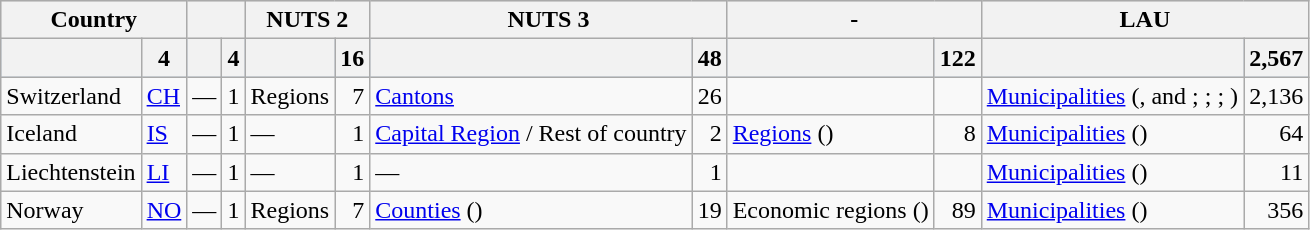<table class="wikitable">
<tr style="background:#ddd;">
<th colspan=2>Country</th>
<th colspan=2></th>
<th colspan=2>NUTS 2</th>
<th colspan=2>NUTS 3</th>
<th colspan=2>-</th>
<th colspan=2>LAU</th>
</tr>
<tr style="background:#abcdef">
<th></th>
<th align=right>4</th>
<th></th>
<th align=right>4</th>
<th></th>
<th align=right>16</th>
<th></th>
<th align=right>48</th>
<th></th>
<th align=right>122</th>
<th></th>
<th align=right>2,567</th>
</tr>
<tr>
<td>Switzerland</td>
<td><a href='#'>CH</a></td>
<td>—</td>
<td align=right>1</td>
<td>Regions</td>
<td align=right>7</td>
<td><a href='#'>Cantons</a></td>
<td align=right>26</td>
<td></td>
<td align=right></td>
<td><a href='#'>Municipalities</a> (,  and ; ; ; )</td>
<td align=right>2,136</td>
</tr>
<tr>
<td>Iceland</td>
<td><a href='#'>IS</a></td>
<td>—</td>
<td align=right>1</td>
<td>—</td>
<td align=right>1</td>
<td><a href='#'>Capital Region</a> / Rest of country</td>
<td align=right>2</td>
<td><a href='#'>Regions</a> ()</td>
<td align=right>8</td>
<td><a href='#'>Municipalities</a> ()</td>
<td align=right>64</td>
</tr>
<tr>
<td>Liechtenstein</td>
<td><a href='#'>LI</a></td>
<td>—</td>
<td align=right>1</td>
<td>—</td>
<td align=right>1</td>
<td>—</td>
<td align=right>1</td>
<td></td>
<td align=right></td>
<td><a href='#'>Municipalities</a> ()</td>
<td align=right>11</td>
</tr>
<tr>
<td>Norway</td>
<td><a href='#'>NO</a></td>
<td>—</td>
<td align=right>1</td>
<td>Regions</td>
<td align=right>7</td>
<td><a href='#'>Counties</a> ()</td>
<td align=right>19</td>
<td>Economic regions ()</td>
<td align=right>89</td>
<td><a href='#'>Municipalities</a> ()</td>
<td align=right>356</td>
</tr>
</table>
